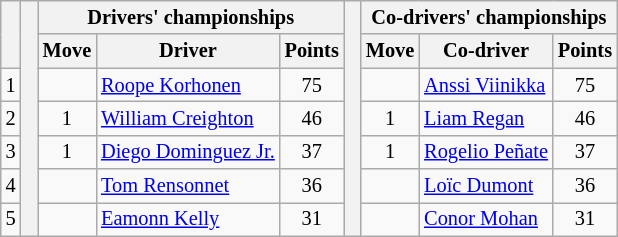<table class="wikitable" style="font-size:85%;">
<tr>
<th rowspan="2"></th>
<th rowspan="7" style="width:5px;"></th>
<th colspan="3">Drivers' championships</th>
<th rowspan="7" style="width:5px;"></th>
<th colspan="3" nowrap>Co-drivers' championships</th>
</tr>
<tr>
<th>Move</th>
<th>Driver</th>
<th>Points</th>
<th>Move</th>
<th>Co-driver</th>
<th>Points</th>
</tr>
<tr>
<td align="center">1</td>
<td align="center"></td>
<td><a href='#'>Roope Korhonen</a></td>
<td align="center">75</td>
<td align="center"></td>
<td><a href='#'>Anssi Viinikka</a></td>
<td align="center">75</td>
</tr>
<tr>
<td align="center">2</td>
<td align="center"> 1</td>
<td><a href='#'>William Creighton</a></td>
<td align="center">46</td>
<td align="center"> 1</td>
<td><a href='#'>Liam Regan</a></td>
<td align="center">46</td>
</tr>
<tr>
<td align="center">3</td>
<td align="center"> 1</td>
<td><a href='#'>Diego Dominguez Jr.</a></td>
<td align="center">37</td>
<td align="center"> 1</td>
<td><a href='#'>Rogelio Peñate</a></td>
<td align="center">37</td>
</tr>
<tr>
<td align="center">4</td>
<td align="center"></td>
<td><a href='#'>Tom Rensonnet</a></td>
<td align="center">36</td>
<td align="center"></td>
<td><a href='#'>Loïc Dumont</a></td>
<td align="center">36</td>
</tr>
<tr>
<td align="center">5</td>
<td align="center"></td>
<td><a href='#'>Eamonn Kelly</a></td>
<td align="center">31</td>
<td align="center"></td>
<td><a href='#'>Conor Mohan</a></td>
<td align="center">31</td>
</tr>
</table>
